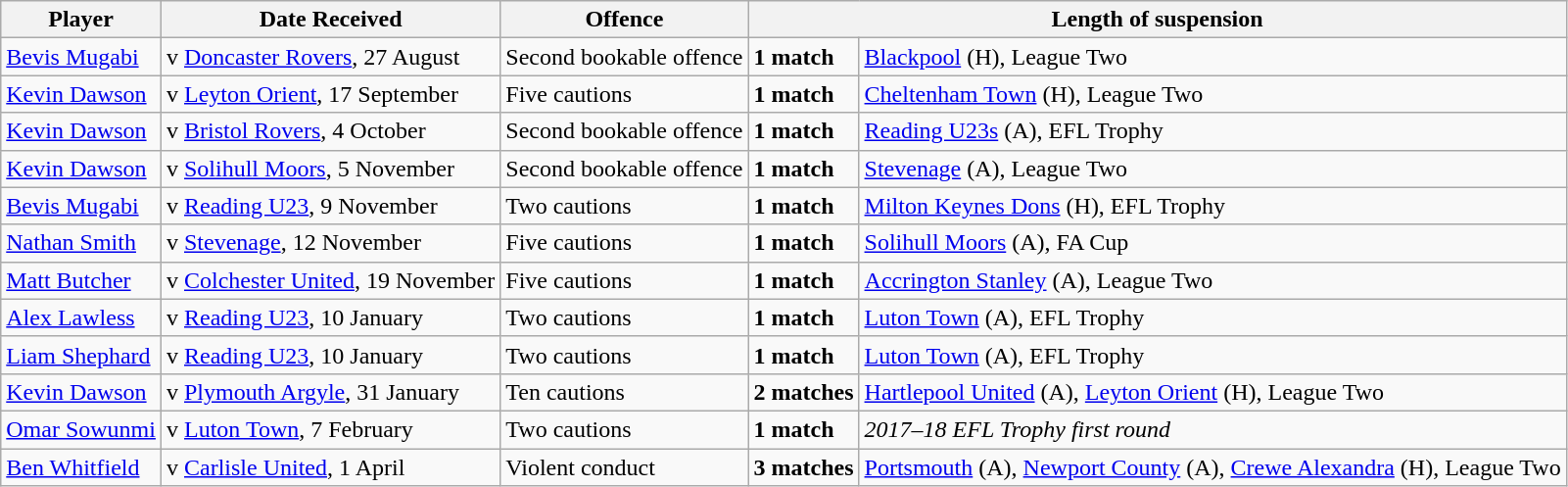<table class="wikitable">
<tr>
<th>Player</th>
<th>Date Received</th>
<th>Offence</th>
<th colspan="2">Length of suspension</th>
</tr>
<tr>
<td><a href='#'>Bevis Mugabi</a></td>
<td> v <a href='#'>Doncaster Rovers</a>, 27 August</td>
<td>Second bookable offence</td>
<td><strong>1 match</strong></td>
<td><a href='#'>Blackpool</a> (H), League Two</td>
</tr>
<tr>
<td><a href='#'>Kevin Dawson</a></td>
<td> v <a href='#'>Leyton Orient</a>, 17 September</td>
<td>Five cautions</td>
<td><strong>1 match</strong></td>
<td><a href='#'>Cheltenham Town</a> (H), League Two</td>
</tr>
<tr>
<td><a href='#'>Kevin Dawson</a></td>
<td> v <a href='#'>Bristol Rovers</a>, 4 October</td>
<td>Second bookable offence</td>
<td><strong>1 match</strong></td>
<td><a href='#'>Reading U23s</a> (A), EFL Trophy</td>
</tr>
<tr>
<td><a href='#'>Kevin Dawson</a></td>
<td> v <a href='#'>Solihull Moors</a>, 5 November</td>
<td>Second bookable offence</td>
<td><strong>1 match</strong></td>
<td><a href='#'>Stevenage</a> (A), League Two</td>
</tr>
<tr>
<td><a href='#'>Bevis Mugabi</a></td>
<td> v <a href='#'>Reading U23</a>, 9 November</td>
<td>Two cautions</td>
<td><strong>1 match</strong></td>
<td><a href='#'>Milton Keynes Dons</a> (H), EFL Trophy</td>
</tr>
<tr>
<td><a href='#'>Nathan Smith</a></td>
<td> v <a href='#'>Stevenage</a>, 12 November</td>
<td>Five cautions</td>
<td><strong>1 match</strong></td>
<td><a href='#'>Solihull Moors</a> (A), FA Cup</td>
</tr>
<tr>
<td><a href='#'>Matt Butcher</a></td>
<td> v <a href='#'>Colchester United</a>, 19 November</td>
<td>Five cautions</td>
<td><strong>1 match</strong></td>
<td><a href='#'>Accrington Stanley</a> (A), League Two</td>
</tr>
<tr>
<td><a href='#'>Alex Lawless</a></td>
<td> v <a href='#'>Reading U23</a>, 10 January</td>
<td>Two cautions</td>
<td><strong>1 match</strong></td>
<td><a href='#'>Luton Town</a> (A), EFL Trophy</td>
</tr>
<tr>
<td><a href='#'>Liam Shephard</a></td>
<td> v <a href='#'>Reading U23</a>, 10 January</td>
<td>Two cautions</td>
<td><strong>1 match</strong></td>
<td><a href='#'>Luton Town</a> (A), EFL Trophy</td>
</tr>
<tr>
<td><a href='#'>Kevin Dawson</a></td>
<td> v <a href='#'>Plymouth Argyle</a>, 31 January</td>
<td>Ten cautions</td>
<td><strong>2 matches</strong></td>
<td><a href='#'>Hartlepool United</a> (A), <a href='#'>Leyton Orient</a> (H), League Two</td>
</tr>
<tr>
<td><a href='#'>Omar Sowunmi</a></td>
<td> v <a href='#'>Luton Town</a>, 7 February</td>
<td>Two cautions</td>
<td><strong>1 match</strong></td>
<td><em>2017–18 EFL Trophy first round</em></td>
</tr>
<tr>
<td><a href='#'>Ben Whitfield</a></td>
<td> v <a href='#'>Carlisle United</a>, 1 April</td>
<td>Violent conduct</td>
<td><strong>3 matches</strong></td>
<td><a href='#'>Portsmouth</a> (A), <a href='#'>Newport County</a> (A), <a href='#'>Crewe Alexandra</a> (H), League Two</td>
</tr>
</table>
